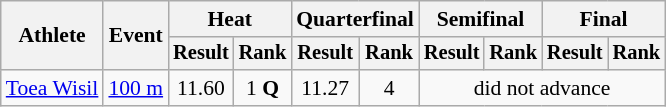<table class="wikitable" style="font-size:90%">
<tr>
<th rowspan="2">Athlete</th>
<th rowspan="2">Event</th>
<th colspan="2">Heat</th>
<th colspan="2">Quarterfinal</th>
<th colspan="2">Semifinal</th>
<th colspan="2">Final</th>
</tr>
<tr style="font-size:95%">
<th>Result</th>
<th>Rank</th>
<th>Result</th>
<th>Rank</th>
<th>Result</th>
<th>Rank</th>
<th>Result</th>
<th>Rank</th>
</tr>
<tr align=center>
<td align=left><a href='#'>Toea Wisil</a></td>
<td align=left><a href='#'>100 m</a></td>
<td>11.60</td>
<td>1 <strong>Q</strong></td>
<td>11.27</td>
<td>4</td>
<td colspan=4>did not advance</td>
</tr>
</table>
